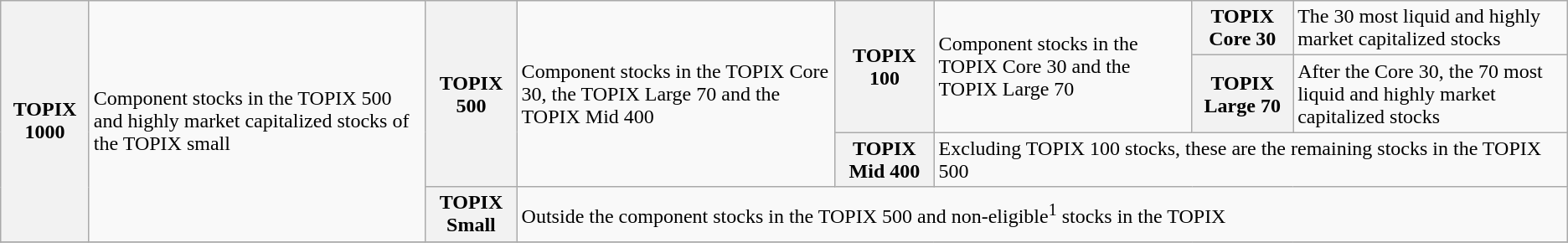<table class="wikitable">
<tr>
<th rowspan="4">TOPIX 1000</th>
<td rowspan="4">Component stocks in the TOPIX 500 and highly market capitalized stocks of the TOPIX small</td>
<th rowspan="3">TOPIX 500</th>
<td rowspan="3">Component stocks in the TOPIX Core 30, the TOPIX Large 70 and the TOPIX Mid 400</td>
<th rowspan="2">TOPIX 100</th>
<td rowspan="2">Component stocks in the TOPIX Core 30 and the TOPIX Large 70</td>
<th>TOPIX Core 30</th>
<td>The 30 most liquid and highly market capitalized stocks</td>
</tr>
<tr>
<th>TOPIX Large 70</th>
<td>After the Core 30, the 70 most liquid and highly market capitalized stocks</td>
</tr>
<tr>
<th>TOPIX Mid 400</th>
<td colspan="3">Excluding TOPIX 100 stocks, these are the remaining stocks in the TOPIX 500</td>
</tr>
<tr>
<th>TOPIX Small</th>
<td colspan="5">Outside the component stocks in the TOPIX 500 and non-eligible<sup>1</sup> stocks in the TOPIX</td>
</tr>
<tr>
</tr>
</table>
